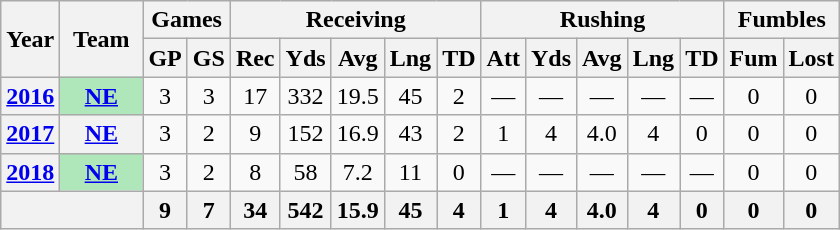<table class="wikitable" style="text-align: center;">
<tr>
<th rowspan="2">Year</th>
<th rowspan="2">Team</th>
<th colspan="2">Games</th>
<th colspan="5">Receiving</th>
<th colspan="5">Rushing</th>
<th colspan="2">Fumbles</th>
</tr>
<tr>
<th>GP</th>
<th>GS</th>
<th>Rec</th>
<th>Yds</th>
<th>Avg</th>
<th>Lng</th>
<th>TD</th>
<th>Att</th>
<th>Yds</th>
<th>Avg</th>
<th>Lng</th>
<th>TD</th>
<th>Fum</th>
<th>Lost</th>
</tr>
<tr>
<th><a href='#'>2016</a></th>
<th style="background:#afe6ba; width:3em;"><a href='#'>NE</a></th>
<td>3</td>
<td>3</td>
<td>17</td>
<td>332</td>
<td>19.5</td>
<td>45</td>
<td>2</td>
<td>—</td>
<td>—</td>
<td>—</td>
<td>—</td>
<td>—</td>
<td>0</td>
<td>0</td>
</tr>
<tr>
<th><a href='#'>2017</a></th>
<th><a href='#'>NE</a></th>
<td>3</td>
<td>2</td>
<td>9</td>
<td>152</td>
<td>16.9</td>
<td>43</td>
<td>2</td>
<td>1</td>
<td>4</td>
<td>4.0</td>
<td>4</td>
<td>0</td>
<td>0</td>
<td>0</td>
</tr>
<tr>
<th><a href='#'>2018</a></th>
<th style="background:#afe6ba; width:3em;"><a href='#'>NE</a></th>
<td>3</td>
<td>2</td>
<td>8</td>
<td>58</td>
<td>7.2</td>
<td>11</td>
<td>0</td>
<td>—</td>
<td>—</td>
<td>—</td>
<td>—</td>
<td>—</td>
<td>0</td>
<td>0</td>
</tr>
<tr>
<th colspan="2"></th>
<th>9</th>
<th>7</th>
<th>34</th>
<th>542</th>
<th>15.9</th>
<th>45</th>
<th>4</th>
<th>1</th>
<th>4</th>
<th>4.0</th>
<th>4</th>
<th>0</th>
<th>0</th>
<th>0</th>
</tr>
</table>
